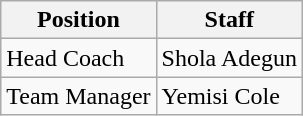<table class="wikitable">
<tr>
<th scope="col">Position</th>
<th scope="col">Staff</th>
</tr>
<tr>
<td>Head Coach</td>
<td> Shola Adegun</td>
</tr>
<tr>
<td>Team Manager</td>
<td> Yemisi Cole</td>
</tr>
</table>
